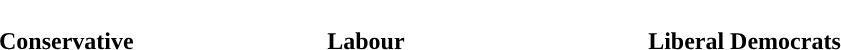<table style="width:60%; text-align:center;">
<tr style="color:white;">
<td style="background:"><strong>25</strong></td>
<td style="background:"><strong>15</strong></td>
<td style="background:"><strong>8</strong></td>
</tr>
<tr>
<td><span><strong>Conservative</strong></span></td>
<td><span><strong>Labour</strong></span></td>
<td><span><strong>Liberal Democrats</strong></span></td>
</tr>
</table>
